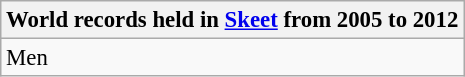<table class="wikitable" style="font-size: 95%">
<tr>
<th colspan=7>World records held in <a href='#'>Skeet</a> from 2005 to 2012</th>
</tr>
<tr>
<td rowspan=1>Men<br></td>
</tr>
</table>
